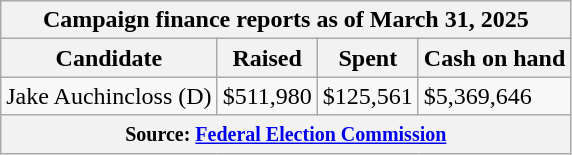<table class="wikitable sortable">
<tr>
<th colspan=4>Campaign finance reports as of March 31, 2025</th>
</tr>
<tr style="text-align:center;">
<th>Candidate</th>
<th>Raised</th>
<th>Spent</th>
<th>Cash on hand</th>
</tr>
<tr>
<td>Jake Auchincloss (D)</td>
<td>$511,980</td>
<td>$125,561</td>
<td>$5,369,646</td>
</tr>
<tr>
<th colspan="4"><small>Source: <a href='#'>Federal Election Commission</a></small></th>
</tr>
</table>
